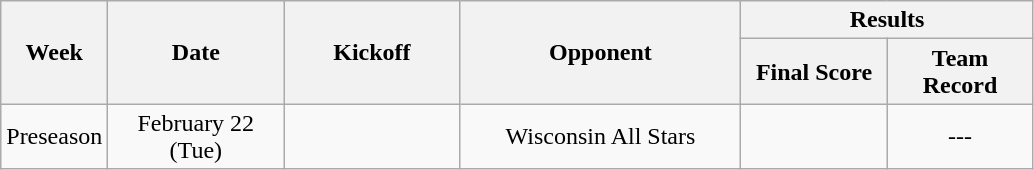<table class="wikitable">
<tr>
<th rowspan="2" width="40">Week</th>
<th rowspan="2" width="110">Date</th>
<th rowspan="2" width="110">Kickoff</th>
<th rowspan="2" width="180">Opponent</th>
<th colspan="2" width="180">Results</th>
</tr>
<tr>
<th width="90">Final Score</th>
<th width="90">Team Record</th>
</tr>
<tr>
<td align="center">Preseason</td>
<td align="center">February 22 (Tue)</td>
<td align="center"></td>
<td align="center">Wisconsin All Stars</td>
<td align="center"></td>
<td align="center">---</td>
</tr>
</table>
